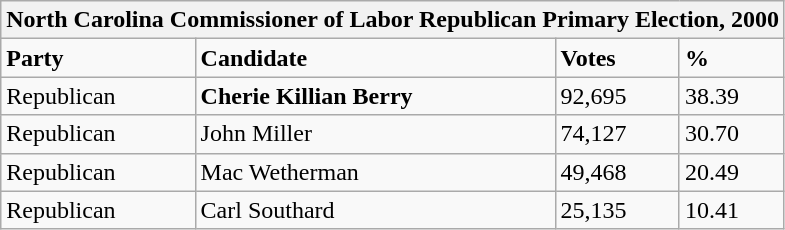<table class="wikitable">
<tr>
<th colspan="4">North Carolina Commissioner of Labor Republican Primary Election, 2000</th>
</tr>
<tr>
<td><strong>Party</strong></td>
<td><strong>Candidate</strong></td>
<td><strong>Votes</strong></td>
<td><strong>%</strong></td>
</tr>
<tr>
<td>Republican</td>
<td><strong>Cherie Killian Berry</strong></td>
<td>92,695</td>
<td>38.39</td>
</tr>
<tr>
<td>Republican</td>
<td>John Miller</td>
<td>74,127</td>
<td>30.70</td>
</tr>
<tr>
<td>Republican</td>
<td>Mac Wetherman</td>
<td>49,468</td>
<td>20.49</td>
</tr>
<tr>
<td>Republican</td>
<td>Carl Southard</td>
<td>25,135</td>
<td>10.41</td>
</tr>
</table>
